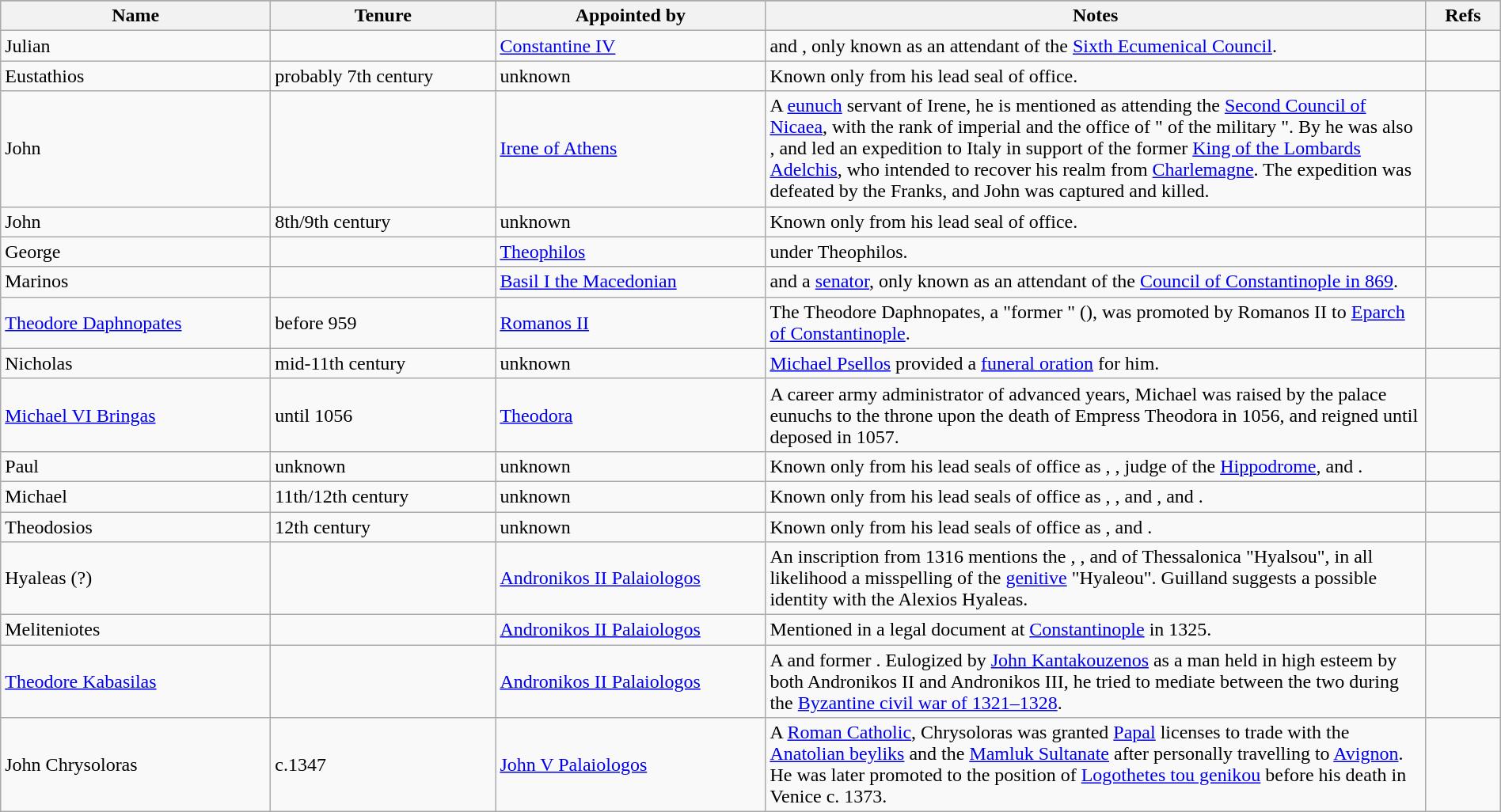<table class="wikitable"  width="100%">
<tr bgcolor="#FFDEAD">
</tr>
<tr>
<th width="18%">Name</th>
<th width="15%">Tenure</th>
<th width="18%">Appointed by</th>
<th width="44%">Notes</th>
<th width="5%">Refs</th>
</tr>
<tr>
<td>Julian</td>
<td></td>
<td><a href='#'>Constantine IV</a></td>
<td> and , only known as an attendant of the <a href='#'>Sixth Ecumenical Council</a>.</td>
<td></td>
</tr>
<tr>
<td>Eustathios</td>
<td>probably 7th century</td>
<td>unknown</td>
<td>Known only from his lead seal of office.</td>
<td></td>
</tr>
<tr>
<td>John</td>
<td></td>
<td><a href='#'>Irene of Athens</a></td>
<td>A <a href='#'>eunuch</a> servant of Irene, he is mentioned as attending the <a href='#'>Second Council of Nicaea</a>, with the rank of imperial  and the office of " of the military ". By  he was also , and led an expedition to Italy in support of the former <a href='#'>King of the Lombards</a> <a href='#'>Adelchis</a>, who intended to recover his realm from <a href='#'>Charlemagne</a>. The expedition was defeated by the Franks, and John was captured and killed.</td>
<td></td>
</tr>
<tr>
<td>John</td>
<td>8th/9th century</td>
<td>unknown</td>
<td>Known only from his lead seal of office.</td>
<td></td>
</tr>
<tr>
<td>George</td>
<td></td>
<td><a href='#'>Theophilos</a></td>
<td> under Theophilos.</td>
<td></td>
</tr>
<tr>
<td>Marinos</td>
<td></td>
<td><a href='#'>Basil I the Macedonian</a></td>
<td> and a <a href='#'>senator</a>, only known as an attendant of the <a href='#'>Council of Constantinople in 869</a>.</td>
<td></td>
</tr>
<tr>
<td><a href='#'>Theodore Daphnopates</a></td>
<td>before 959</td>
<td><a href='#'>Romanos II</a></td>
<td>The  Theodore Daphnopates, a "former " (), was promoted by Romanos II to <a href='#'>Eparch of Constantinople</a>.</td>
<td></td>
</tr>
<tr>
<td>Nicholas</td>
<td> mid-11th century</td>
<td>unknown</td>
<td><a href='#'>Michael Psellos</a> provided a <a href='#'>funeral oration</a> for him.</td>
<td></td>
</tr>
<tr>
<td><a href='#'>Michael VI Bringas</a></td>
<td>until 1056</td>
<td><a href='#'>Theodora</a></td>
<td>A career army administrator of advanced years, Michael was raised by the palace eunuchs to the throne upon the death of Empress Theodora in 1056, and reigned until deposed in 1057.</td>
<td></td>
</tr>
<tr>
<td>Paul</td>
<td>unknown</td>
<td>unknown</td>
<td>Known only from his lead seals of office as , , judge of the <a href='#'>Hippodrome</a>, and .</td>
<td></td>
</tr>
<tr>
<td>Michael</td>
<td>11th/12th century</td>
<td>unknown</td>
<td>Known only from his lead seals of office as , ,  and , and .</td>
<td></td>
</tr>
<tr>
<td>Theodosios</td>
<td>12th century</td>
<td>unknown</td>
<td>Known only from his lead seals of office as ,  and .</td>
<td></td>
</tr>
<tr>
<td>Hyaleas (?)</td>
<td></td>
<td><a href='#'>Andronikos II Palaiologos</a></td>
<td>An inscription from 1316 mentions the , , and  of Thessalonica "Hyalsou", in all likelihood a misspelling of the <a href='#'>genitive</a> "Hyaleou". Guilland suggests a possible identity with the  Alexios Hyaleas.</td>
<td></td>
</tr>
<tr>
<td>Meliteniotes</td>
<td></td>
<td><a href='#'>Andronikos II Palaiologos</a></td>
<td>Mentioned in a legal document at <a href='#'>Constantinople</a> in 1325.</td>
<td></td>
</tr>
<tr>
<td><a href='#'>Theodore Kabasilas</a></td>
<td></td>
<td><a href='#'>Andronikos II Palaiologos</a></td>
<td>A  and former . Eulogized by <a href='#'>John Kantakouzenos</a> as a man held in high esteem by both Andronikos II and Andronikos III, he tried to mediate between the two during the <a href='#'>Byzantine civil war of 1321–1328</a>.</td>
<td></td>
</tr>
<tr>
<td>John Chrysoloras</td>
<td>c.1347</td>
<td><a href='#'>John V Palaiologos</a></td>
<td>A <a href='#'>Roman Catholic</a>, Chrysoloras was granted  <a href='#'>Papal</a> licenses to trade with the <a href='#'>Anatolian beyliks</a> and the <a href='#'>Mamluk Sultanate</a> after personally travelling to <a href='#'>Avignon</a>. He was later promoted to the position of <a href='#'>Logothetes tou genikou</a> before his death in Venice c. 1373.</td>
<td></td>
</tr>
</table>
